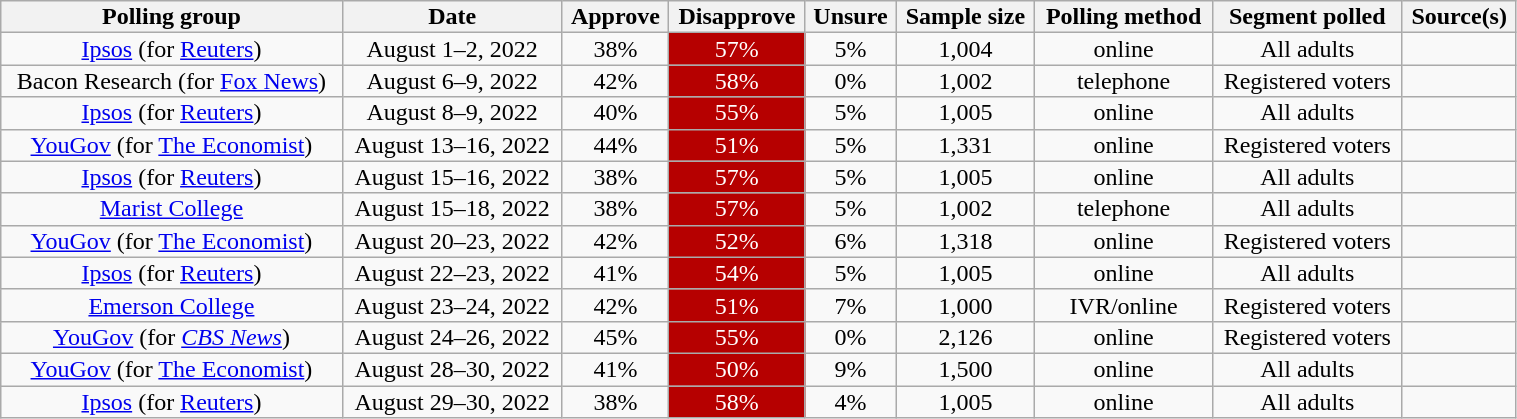<table class="wikitable sortable" style="text-align:center;line-height:14px;width: 80%;">
<tr>
<th class="unsortable">Polling group</th>
<th>Date</th>
<th>Approve</th>
<th>Disapprove</th>
<th>Unsure</th>
<th>Sample size</th>
<th>Polling method</th>
<th class="unsortable">Segment polled</th>
<th class="unsortable">Source(s)</th>
</tr>
<tr>
<td><a href='#'>Ipsos</a> (for <a href='#'>Reuters</a>)</td>
<td>August 1–2, 2022</td>
<td>38%</td>
<td style="background: #B60000; color: white">57%</td>
<td>5%</td>
<td>1,004</td>
<td>online</td>
<td>All adults</td>
<td></td>
</tr>
<tr>
<td>Bacon Research (for <a href='#'>Fox News</a>)</td>
<td>August 6–9, 2022</td>
<td>42%</td>
<td style="background: #B60000; color: white">58%</td>
<td>0%</td>
<td>1,002</td>
<td>telephone</td>
<td>Registered voters</td>
<td></td>
</tr>
<tr>
<td><a href='#'>Ipsos</a> (for <a href='#'>Reuters</a>)</td>
<td>August 8–9, 2022</td>
<td>40%</td>
<td style="background: #B60000; color: white">55%</td>
<td>5%</td>
<td>1,005</td>
<td>online</td>
<td>All adults</td>
<td></td>
</tr>
<tr>
<td><a href='#'>YouGov</a> (for <a href='#'>The Economist</a>)</td>
<td>August 13–16, 2022</td>
<td>44%</td>
<td style="background: #B60000; color: white">51%</td>
<td>5%</td>
<td>1,331</td>
<td>online</td>
<td>Registered voters</td>
<td></td>
</tr>
<tr>
<td><a href='#'>Ipsos</a> (for <a href='#'>Reuters</a>)</td>
<td>August 15–16, 2022</td>
<td>38%</td>
<td style="background: #B60000; color: white">57%</td>
<td>5%</td>
<td>1,005</td>
<td>online</td>
<td>All adults</td>
<td></td>
</tr>
<tr>
<td><a href='#'>Marist College</a></td>
<td>August 15–18, 2022</td>
<td>38%</td>
<td style="background: #B60000; color: white">57%</td>
<td>5%</td>
<td>1,002</td>
<td>telephone</td>
<td>All adults</td>
<td></td>
</tr>
<tr>
<td><a href='#'>YouGov</a> (for <a href='#'>The Economist</a>)</td>
<td>August 20–23, 2022</td>
<td>42%</td>
<td style="background: #B60000; color: white">52%</td>
<td>6%</td>
<td>1,318</td>
<td>online</td>
<td>Registered voters</td>
<td></td>
</tr>
<tr>
<td><a href='#'>Ipsos</a> (for <a href='#'>Reuters</a>)</td>
<td>August 22–23, 2022</td>
<td>41%</td>
<td style="background: #B60000; color: white">54%</td>
<td>5%</td>
<td>1,005</td>
<td>online</td>
<td>All adults</td>
<td></td>
</tr>
<tr>
<td><a href='#'>Emerson College</a></td>
<td>August 23–24, 2022</td>
<td>42%</td>
<td style="background: #B60000; color: white">51%</td>
<td>7%</td>
<td>1,000</td>
<td>IVR/online</td>
<td>Registered voters</td>
<td></td>
</tr>
<tr>
<td><a href='#'>YouGov</a> (for <em><a href='#'>CBS News</a></em>)</td>
<td>August 24–26, 2022</td>
<td>45%</td>
<td style="background: #B60000; color: white">55%</td>
<td>0%</td>
<td>2,126</td>
<td>online</td>
<td>Registered voters</td>
<td></td>
</tr>
<tr>
<td><a href='#'>YouGov</a> (for <a href='#'>The Economist</a>)</td>
<td>August 28–30, 2022</td>
<td>41%</td>
<td style="background: #B60000; color: white">50%</td>
<td>9%</td>
<td>1,500</td>
<td>online</td>
<td>All adults</td>
<td></td>
</tr>
<tr>
<td><a href='#'>Ipsos</a> (for <a href='#'>Reuters</a>)</td>
<td>August 29–30, 2022</td>
<td>38%</td>
<td style="background: #B60000; color: white">58%</td>
<td>4%</td>
<td>1,005</td>
<td>online</td>
<td>All adults</td>
<td></td>
</tr>
</table>
